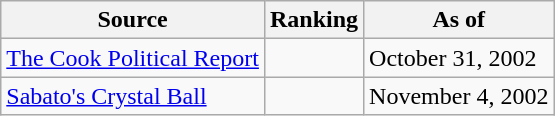<table class="wikitable">
<tr>
<th>Source</th>
<th>Ranking</th>
<th>As of</th>
</tr>
<tr>
<td><a href='#'>The Cook Political Report</a></td>
<td></td>
<td>October 31, 2002</td>
</tr>
<tr>
<td><a href='#'>Sabato's Crystal Ball</a></td>
<td></td>
<td>November 4, 2002</td>
</tr>
</table>
